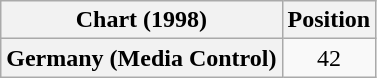<table class="wikitable plainrowheaders" style="text-align:center">
<tr>
<th>Chart (1998)</th>
<th>Position</th>
</tr>
<tr>
<th scope="row">Germany (Media Control)</th>
<td>42</td>
</tr>
</table>
